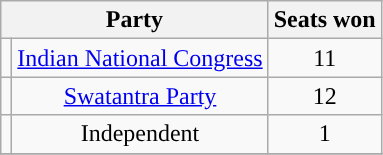<table class="wikitable" style="text-align:center">
<tr>
<th colspan=2>Party</th>
<th>Seats won</th>
</tr>
<tr>
<td></td>
<td><a href='#'>Indian National Congress</a></td>
<td>11</td>
</tr>
<tr>
<td></td>
<td><a href='#'>Swatantra Party</a></td>
<td>12</td>
</tr>
<tr>
<td></td>
<td>Independent</td>
<td>1</td>
</tr>
<tr>
</tr>
</table>
